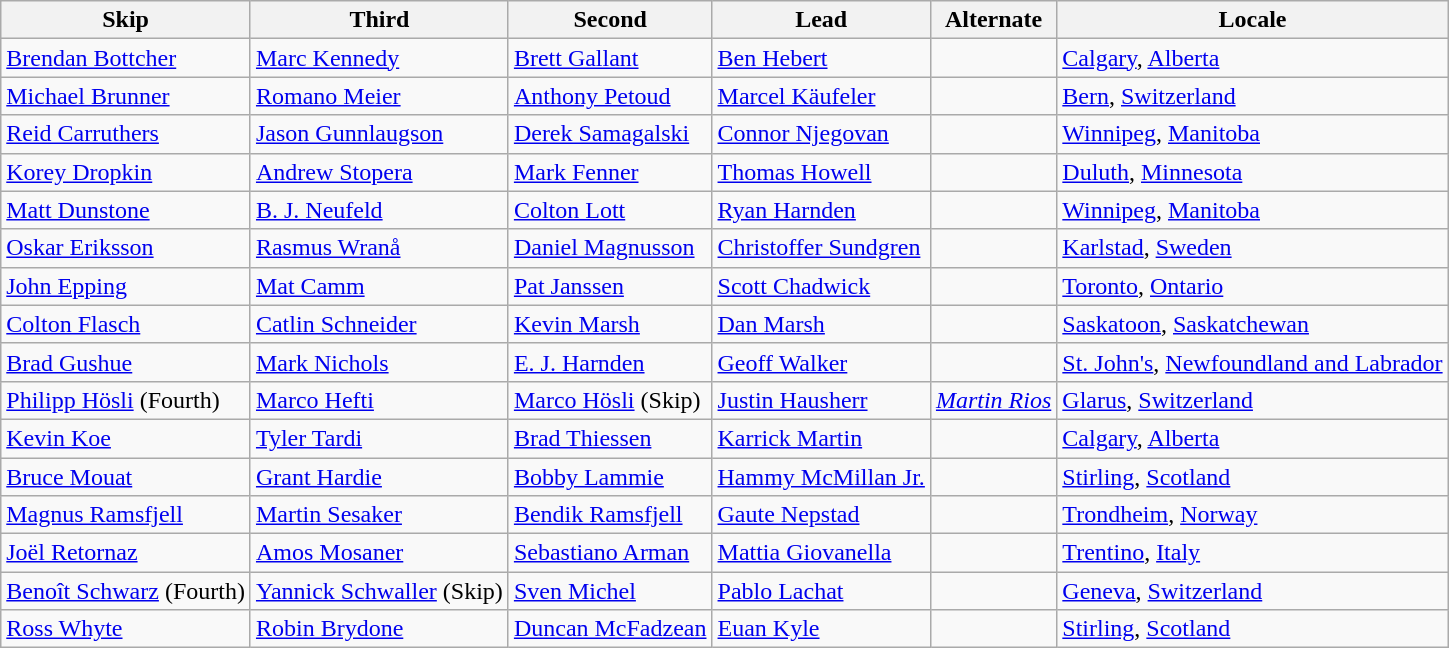<table class=wikitable>
<tr>
<th scope="col">Skip</th>
<th scope="col">Third</th>
<th scope="col">Second</th>
<th scope="col">Lead</th>
<th scope="col">Alternate</th>
<th scope="col">Locale</th>
</tr>
<tr>
<td><a href='#'>Brendan Bottcher</a></td>
<td><a href='#'>Marc Kennedy</a></td>
<td><a href='#'>Brett Gallant</a></td>
<td><a href='#'>Ben Hebert</a></td>
<td></td>
<td> <a href='#'>Calgary</a>, <a href='#'>Alberta</a></td>
</tr>
<tr>
<td><a href='#'>Michael Brunner</a></td>
<td><a href='#'>Romano Meier</a></td>
<td><a href='#'>Anthony Petoud</a></td>
<td><a href='#'>Marcel Käufeler</a></td>
<td></td>
<td> <a href='#'>Bern</a>, <a href='#'>Switzerland</a></td>
</tr>
<tr>
<td><a href='#'>Reid Carruthers</a></td>
<td><a href='#'>Jason Gunnlaugson</a></td>
<td><a href='#'>Derek Samagalski</a></td>
<td><a href='#'>Connor Njegovan</a></td>
<td></td>
<td> <a href='#'>Winnipeg</a>, <a href='#'>Manitoba</a></td>
</tr>
<tr>
<td><a href='#'>Korey Dropkin</a></td>
<td><a href='#'>Andrew Stopera</a></td>
<td><a href='#'>Mark Fenner</a></td>
<td><a href='#'>Thomas Howell</a></td>
<td></td>
<td> <a href='#'>Duluth</a>, <a href='#'>Minnesota</a></td>
</tr>
<tr>
<td><a href='#'>Matt Dunstone</a></td>
<td><a href='#'>B. J. Neufeld</a></td>
<td><a href='#'>Colton Lott</a></td>
<td><a href='#'>Ryan Harnden</a></td>
<td></td>
<td> <a href='#'>Winnipeg</a>, <a href='#'>Manitoba</a></td>
</tr>
<tr>
<td><a href='#'>Oskar Eriksson</a></td>
<td><a href='#'>Rasmus Wranå</a></td>
<td><a href='#'>Daniel Magnusson</a></td>
<td><a href='#'>Christoffer Sundgren</a></td>
<td></td>
<td> <a href='#'>Karlstad</a>, <a href='#'>Sweden</a></td>
</tr>
<tr>
<td><a href='#'>John Epping</a></td>
<td><a href='#'>Mat Camm</a></td>
<td><a href='#'>Pat Janssen</a></td>
<td><a href='#'>Scott Chadwick</a></td>
<td></td>
<td> <a href='#'>Toronto</a>, <a href='#'>Ontario</a></td>
</tr>
<tr>
<td><a href='#'>Colton Flasch</a></td>
<td><a href='#'>Catlin Schneider</a></td>
<td><a href='#'>Kevin Marsh</a></td>
<td><a href='#'>Dan Marsh</a></td>
<td></td>
<td> <a href='#'>Saskatoon</a>, <a href='#'>Saskatchewan</a></td>
</tr>
<tr>
<td><a href='#'>Brad Gushue</a></td>
<td><a href='#'>Mark Nichols</a></td>
<td><a href='#'>E. J. Harnden</a></td>
<td><a href='#'>Geoff Walker</a></td>
<td></td>
<td> <a href='#'>St. John's</a>, <a href='#'>Newfoundland and Labrador</a></td>
</tr>
<tr>
<td><a href='#'>Philipp Hösli</a> (Fourth)</td>
<td><a href='#'>Marco Hefti</a></td>
<td><a href='#'>Marco Hösli</a> (Skip)</td>
<td><a href='#'>Justin Hausherr</a></td>
<td><em><a href='#'>Martin Rios</a></em></td>
<td> <a href='#'>Glarus</a>, <a href='#'>Switzerland</a></td>
</tr>
<tr>
<td><a href='#'>Kevin Koe</a></td>
<td><a href='#'>Tyler Tardi</a></td>
<td><a href='#'>Brad Thiessen</a></td>
<td><a href='#'>Karrick Martin</a></td>
<td></td>
<td> <a href='#'>Calgary</a>, <a href='#'>Alberta</a></td>
</tr>
<tr>
<td><a href='#'>Bruce Mouat</a></td>
<td><a href='#'>Grant Hardie</a></td>
<td><a href='#'>Bobby Lammie</a></td>
<td><a href='#'>Hammy McMillan Jr.</a></td>
<td></td>
<td> <a href='#'>Stirling</a>, <a href='#'>Scotland</a></td>
</tr>
<tr>
<td><a href='#'>Magnus Ramsfjell</a></td>
<td><a href='#'>Martin Sesaker</a></td>
<td><a href='#'>Bendik Ramsfjell</a></td>
<td><a href='#'>Gaute Nepstad</a></td>
<td></td>
<td> <a href='#'>Trondheim</a>, <a href='#'>Norway</a></td>
</tr>
<tr>
<td><a href='#'>Joël Retornaz</a></td>
<td><a href='#'>Amos Mosaner</a></td>
<td><a href='#'>Sebastiano Arman</a></td>
<td><a href='#'>Mattia Giovanella</a></td>
<td></td>
<td> <a href='#'>Trentino</a>, <a href='#'>Italy</a></td>
</tr>
<tr>
<td><a href='#'>Benoît Schwarz</a> (Fourth)</td>
<td><a href='#'>Yannick Schwaller</a> (Skip)</td>
<td><a href='#'>Sven Michel</a></td>
<td><a href='#'>Pablo Lachat</a></td>
<td></td>
<td> <a href='#'>Geneva</a>, <a href='#'>Switzerland</a></td>
</tr>
<tr>
<td><a href='#'>Ross Whyte</a></td>
<td><a href='#'>Robin Brydone</a></td>
<td><a href='#'>Duncan McFadzean</a></td>
<td><a href='#'>Euan Kyle</a></td>
<td></td>
<td> <a href='#'>Stirling</a>, <a href='#'>Scotland</a></td>
</tr>
</table>
